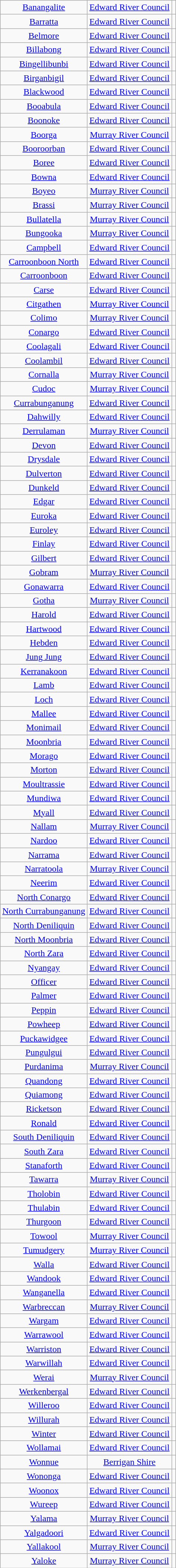<table class="wikitable" style="text-align:center">
<tr>
<td><a href='#'>Banangalite</a></td>
<td><a href='#'>Edward River Council</a></td>
<td></td>
</tr>
<tr>
<td><a href='#'>Barratta</a></td>
<td><a href='#'>Edward River Council</a></td>
<td></td>
</tr>
<tr>
<td><a href='#'>Belmore</a></td>
<td><a href='#'>Edward River Council</a></td>
<td></td>
</tr>
<tr>
<td><a href='#'>Billabong</a></td>
<td><a href='#'>Edward River Council</a></td>
<td></td>
</tr>
<tr>
<td><a href='#'>Bingellibunbi</a></td>
<td><a href='#'>Edward River Council</a></td>
<td></td>
</tr>
<tr>
<td><a href='#'>Birganbigil</a></td>
<td><a href='#'>Edward River Council</a></td>
<td></td>
</tr>
<tr>
<td><a href='#'>Blackwood</a></td>
<td><a href='#'>Edward River Council</a></td>
<td></td>
</tr>
<tr>
<td><a href='#'>Booabula</a></td>
<td><a href='#'>Edward River Council</a></td>
<td></td>
</tr>
<tr>
<td><a href='#'>Boonoke</a></td>
<td><a href='#'>Edward River Council</a></td>
<td></td>
</tr>
<tr>
<td><a href='#'>Boorga</a></td>
<td><a href='#'>Murray River Council</a></td>
<td></td>
</tr>
<tr>
<td><a href='#'>Booroorban</a></td>
<td><a href='#'>Edward River Council</a></td>
<td></td>
</tr>
<tr>
<td><a href='#'>Boree</a></td>
<td><a href='#'>Edward River Council</a></td>
<td></td>
</tr>
<tr>
<td><a href='#'>Bowna</a></td>
<td><a href='#'>Edward River Council</a></td>
<td></td>
</tr>
<tr>
<td><a href='#'>Boyeo</a></td>
<td><a href='#'>Murray River Council</a></td>
<td></td>
</tr>
<tr>
<td><a href='#'>Brassi</a></td>
<td><a href='#'>Murray River Council</a></td>
<td></td>
</tr>
<tr>
<td><a href='#'>Bullatella</a></td>
<td><a href='#'>Murray River Council</a></td>
<td></td>
</tr>
<tr>
<td><a href='#'>Bungooka</a></td>
<td><a href='#'>Murray River Council</a></td>
<td></td>
</tr>
<tr>
<td><a href='#'>Campbell</a></td>
<td><a href='#'>Edward River Council</a></td>
<td></td>
</tr>
<tr>
<td><a href='#'>Carroonboon North</a></td>
<td><a href='#'>Edward River Council</a></td>
<td></td>
</tr>
<tr>
<td><a href='#'>Carroonboon</a></td>
<td><a href='#'>Edward River Council</a></td>
<td></td>
</tr>
<tr>
<td><a href='#'>Carse</a></td>
<td><a href='#'>Edward River Council</a></td>
<td></td>
</tr>
<tr>
<td><a href='#'>Citgathen</a></td>
<td><a href='#'>Murray River Council</a></td>
<td></td>
</tr>
<tr>
<td><a href='#'>Colimo</a></td>
<td><a href='#'>Murray River Council</a></td>
<td></td>
</tr>
<tr>
<td><a href='#'>Conargo</a></td>
<td><a href='#'>Edward River Council</a></td>
<td></td>
</tr>
<tr>
<td><a href='#'>Coolagali</a></td>
<td><a href='#'>Edward River Council</a></td>
<td></td>
</tr>
<tr>
<td><a href='#'>Coolambil</a></td>
<td><a href='#'>Edward River Council</a></td>
<td></td>
</tr>
<tr>
<td><a href='#'>Cornalla</a></td>
<td><a href='#'>Murray River Council</a></td>
<td></td>
</tr>
<tr>
<td><a href='#'>Cudoc</a></td>
<td><a href='#'>Murray River Council</a></td>
<td></td>
</tr>
<tr>
<td><a href='#'>Currabunganung</a></td>
<td><a href='#'>Edward River Council</a></td>
<td></td>
</tr>
<tr>
<td><a href='#'>Dahwilly</a></td>
<td><a href='#'>Edward River Council</a></td>
<td></td>
</tr>
<tr>
<td><a href='#'>Derrulaman</a></td>
<td><a href='#'>Murray River Council</a></td>
<td></td>
</tr>
<tr>
<td><a href='#'>Devon</a></td>
<td><a href='#'>Edward River Council</a></td>
<td></td>
</tr>
<tr>
<td><a href='#'>Drysdale</a></td>
<td><a href='#'>Edward River Council</a></td>
<td></td>
</tr>
<tr>
<td><a href='#'>Dulverton</a></td>
<td><a href='#'>Edward River Council</a></td>
<td></td>
</tr>
<tr>
<td><a href='#'>Dunkeld</a></td>
<td><a href='#'>Edward River Council</a></td>
<td></td>
</tr>
<tr>
<td><a href='#'>Edgar</a></td>
<td><a href='#'>Edward River Council</a></td>
<td></td>
</tr>
<tr>
<td><a href='#'>Euroka</a></td>
<td><a href='#'>Edward River Council</a></td>
<td></td>
</tr>
<tr>
<td><a href='#'>Euroley</a></td>
<td><a href='#'>Edward River Council</a></td>
<td></td>
</tr>
<tr>
<td><a href='#'>Finlay</a></td>
<td><a href='#'>Edward River Council</a></td>
<td></td>
</tr>
<tr>
<td><a href='#'>Gilbert</a></td>
<td><a href='#'>Edward River Council</a></td>
<td></td>
</tr>
<tr>
<td><a href='#'>Gobram</a></td>
<td><a href='#'>Murray River Council</a></td>
<td></td>
</tr>
<tr>
<td><a href='#'>Gonawarra</a></td>
<td><a href='#'>Edward River Council</a></td>
<td></td>
</tr>
<tr>
<td><a href='#'>Gotha</a></td>
<td><a href='#'>Murray River Council</a></td>
<td></td>
</tr>
<tr>
<td><a href='#'>Harold</a></td>
<td><a href='#'>Edward River Council</a></td>
<td></td>
</tr>
<tr>
<td><a href='#'>Hartwood</a></td>
<td><a href='#'>Edward River Council</a></td>
<td></td>
</tr>
<tr>
<td><a href='#'>Hebden</a></td>
<td><a href='#'>Edward River Council</a></td>
<td></td>
</tr>
<tr>
<td><a href='#'>Jung Jung</a></td>
<td><a href='#'>Edward River Council</a></td>
<td></td>
</tr>
<tr>
<td><a href='#'>Kerranakoon</a></td>
<td><a href='#'>Edward River Council</a></td>
<td></td>
</tr>
<tr>
<td><a href='#'>Lamb</a></td>
<td><a href='#'>Edward River Council</a></td>
<td></td>
</tr>
<tr>
<td><a href='#'>Loch</a></td>
<td><a href='#'>Edward River Council</a></td>
<td></td>
</tr>
<tr>
<td><a href='#'>Mallee</a></td>
<td><a href='#'>Edward River Council</a></td>
<td></td>
</tr>
<tr>
<td><a href='#'>Monimail</a></td>
<td><a href='#'>Edward River Council</a></td>
<td></td>
</tr>
<tr>
<td><a href='#'>Moonbria</a></td>
<td><a href='#'>Edward River Council</a></td>
<td></td>
</tr>
<tr>
<td><a href='#'>Morago</a></td>
<td><a href='#'>Edward River Council</a></td>
<td></td>
</tr>
<tr>
<td><a href='#'>Morton</a></td>
<td><a href='#'>Edward River Council</a></td>
<td></td>
</tr>
<tr>
<td><a href='#'>Moultrassie</a></td>
<td><a href='#'>Edward River Council</a></td>
<td></td>
</tr>
<tr>
<td><a href='#'>Mundiwa</a></td>
<td><a href='#'>Edward River Council</a></td>
<td></td>
</tr>
<tr>
<td><a href='#'>Myall</a></td>
<td><a href='#'>Edward River Council</a></td>
<td></td>
</tr>
<tr>
<td><a href='#'>Nallam</a></td>
<td><a href='#'>Murray River Council</a></td>
<td></td>
</tr>
<tr>
<td><a href='#'>Nardoo</a></td>
<td><a href='#'>Edward River Council</a></td>
<td></td>
</tr>
<tr>
<td><a href='#'>Narrama</a></td>
<td><a href='#'>Edward River Council</a></td>
<td></td>
</tr>
<tr>
<td><a href='#'>Narratoola</a></td>
<td><a href='#'>Murray River Council</a></td>
<td></td>
</tr>
<tr>
<td><a href='#'>Neerim</a></td>
<td><a href='#'>Edward River Council</a></td>
<td></td>
</tr>
<tr>
<td><a href='#'>North Conargo</a></td>
<td><a href='#'>Edward River Council</a></td>
<td></td>
</tr>
<tr>
<td><a href='#'>North Currabunganung</a></td>
<td><a href='#'>Edward River Council</a></td>
<td></td>
</tr>
<tr>
<td><a href='#'>North Deniliquin</a></td>
<td><a href='#'>Edward River Council</a></td>
<td></td>
</tr>
<tr>
<td><a href='#'>North Moonbria</a></td>
<td><a href='#'>Edward River Council</a></td>
<td></td>
</tr>
<tr>
<td><a href='#'>North Zara</a></td>
<td><a href='#'>Edward River Council</a></td>
<td></td>
</tr>
<tr>
<td><a href='#'>Nyangay</a></td>
<td><a href='#'>Edward River Council</a></td>
<td></td>
</tr>
<tr>
<td><a href='#'>Officer</a></td>
<td><a href='#'>Edward River Council</a></td>
<td></td>
</tr>
<tr>
<td><a href='#'>Palmer</a></td>
<td><a href='#'>Edward River Council</a></td>
<td></td>
</tr>
<tr>
<td><a href='#'>Peppin</a></td>
<td><a href='#'>Edward River Council</a></td>
<td></td>
</tr>
<tr>
<td><a href='#'>Powheep</a></td>
<td><a href='#'>Edward River Council</a></td>
<td></td>
</tr>
<tr>
<td><a href='#'>Puckawidgee</a></td>
<td><a href='#'>Edward River Council</a></td>
<td></td>
</tr>
<tr>
<td><a href='#'>Pungulgui</a></td>
<td><a href='#'>Edward River Council</a></td>
<td></td>
</tr>
<tr>
<td><a href='#'>Purdanima</a></td>
<td><a href='#'>Murray River Council</a></td>
<td></td>
</tr>
<tr>
<td><a href='#'>Quandong</a></td>
<td><a href='#'>Edward River Council</a></td>
<td></td>
</tr>
<tr>
<td><a href='#'>Quiamong</a></td>
<td><a href='#'>Edward River Council</a></td>
<td></td>
</tr>
<tr>
<td><a href='#'>Ricketson</a></td>
<td><a href='#'>Edward River Council</a></td>
<td></td>
</tr>
<tr>
<td><a href='#'>Ronald</a></td>
<td><a href='#'>Edward River Council</a></td>
<td></td>
</tr>
<tr>
<td><a href='#'>South Deniliquin</a></td>
<td><a href='#'>Edward River Council</a></td>
<td></td>
</tr>
<tr>
<td><a href='#'>South Zara</a></td>
<td><a href='#'>Edward River Council</a></td>
<td></td>
</tr>
<tr>
<td><a href='#'>Stanaforth</a></td>
<td><a href='#'>Edward River Council</a></td>
<td></td>
</tr>
<tr>
<td><a href='#'>Tawarra</a></td>
<td><a href='#'>Murray River Council</a></td>
<td></td>
</tr>
<tr>
<td><a href='#'>Tholobin</a></td>
<td><a href='#'>Edward River Council</a></td>
<td></td>
</tr>
<tr>
<td><a href='#'>Thulabin</a></td>
<td><a href='#'>Edward River Council</a></td>
<td></td>
</tr>
<tr>
<td><a href='#'>Thurgoon</a></td>
<td><a href='#'>Edward River Council</a></td>
<td></td>
</tr>
<tr>
<td><a href='#'>Towool</a></td>
<td><a href='#'>Murray River Council</a></td>
<td></td>
</tr>
<tr>
<td><a href='#'>Tumudgery</a></td>
<td><a href='#'>Murray River Council</a></td>
<td></td>
</tr>
<tr>
<td><a href='#'>Walla</a></td>
<td><a href='#'>Edward River Council</a></td>
<td></td>
</tr>
<tr>
<td><a href='#'>Wandook</a></td>
<td><a href='#'>Edward River Council</a></td>
<td></td>
</tr>
<tr>
<td><a href='#'>Wanganella</a></td>
<td><a href='#'>Edward River Council</a></td>
<td></td>
</tr>
<tr>
<td><a href='#'>Warbreccan</a></td>
<td><a href='#'>Murray River Council</a></td>
<td></td>
</tr>
<tr>
<td><a href='#'>Wargam</a></td>
<td><a href='#'>Edward River Council</a></td>
<td></td>
</tr>
<tr>
<td><a href='#'>Warrawool</a></td>
<td><a href='#'>Edward River Council</a></td>
<td></td>
</tr>
<tr>
<td><a href='#'>Warriston</a></td>
<td><a href='#'>Edward River Council</a></td>
<td></td>
</tr>
<tr>
<td><a href='#'>Warwillah</a></td>
<td><a href='#'>Edward River Council</a></td>
<td></td>
</tr>
<tr>
<td><a href='#'>Werai</a></td>
<td><a href='#'>Murray River Council</a></td>
<td></td>
</tr>
<tr>
<td><a href='#'>Werkenbergal</a></td>
<td><a href='#'>Edward River Council</a></td>
<td></td>
</tr>
<tr>
<td><a href='#'>Willeroo</a></td>
<td><a href='#'>Edward River Council</a></td>
<td></td>
</tr>
<tr>
<td><a href='#'>Willurah</a></td>
<td><a href='#'>Edward River Council</a></td>
<td></td>
</tr>
<tr>
<td><a href='#'>Winter</a></td>
<td><a href='#'>Edward River Council</a></td>
<td></td>
</tr>
<tr>
<td><a href='#'>Wollamai</a></td>
<td><a href='#'>Edward River Council</a></td>
<td></td>
</tr>
<tr>
<td><a href='#'>Wonnue</a></td>
<td><a href='#'>Berrigan Shire</a></td>
<td></td>
</tr>
<tr>
<td><a href='#'>Wononga</a></td>
<td><a href='#'>Edward River Council</a></td>
<td></td>
</tr>
<tr>
<td><a href='#'>Woonox</a></td>
<td><a href='#'>Edward River Council</a></td>
<td></td>
</tr>
<tr>
<td><a href='#'>Wureep</a></td>
<td><a href='#'>Edward River Council</a></td>
<td></td>
</tr>
<tr>
<td><a href='#'>Yalama</a></td>
<td><a href='#'>Murray River Council</a></td>
<td></td>
</tr>
<tr>
<td><a href='#'>Yalgadoori</a></td>
<td><a href='#'>Edward River Council</a></td>
<td></td>
</tr>
<tr>
<td><a href='#'>Yallakool</a></td>
<td><a href='#'>Murray River Council</a></td>
<td></td>
</tr>
<tr>
<td><a href='#'>Yaloke</a></td>
<td><a href='#'>Murray River Council</a></td>
<td></td>
</tr>
</table>
